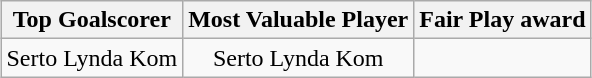<table class="wikitable" style="text-align: center; margin: 0 auto;">
<tr>
<th>Top Goalscorer</th>
<th>Most Valuable Player</th>
<th>Fair Play award</th>
</tr>
<tr>
<td> Serto Lynda Kom</td>
<td> Serto Lynda Kom</td>
<td></td>
</tr>
</table>
